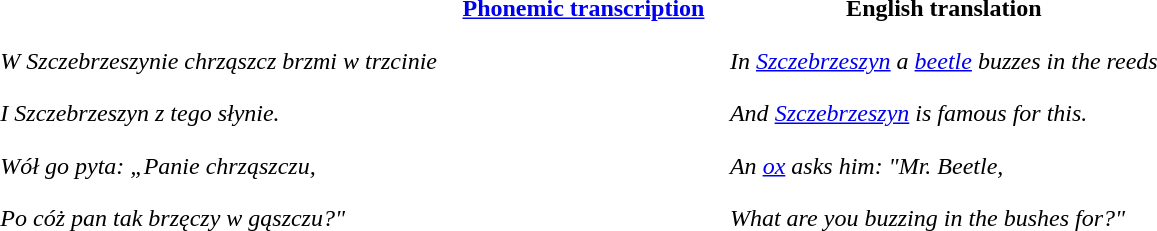<table align="center" cellspacing="15px">
<tr>
<th></th>
<th><a href='#'>Phonemic transcription</a></th>
<th>English translation</th>
</tr>
<tr>
<td><em>W Szczebrzeszynie chrząszcz brzmi w trzcinie</em></td>
<td></td>
<td><em>In <a href='#'>Szczebrzeszyn</a> a <a href='#'>beetle</a> buzzes in the reeds</em></td>
</tr>
<tr>
<td><em>I Szczebrzeszyn z tego słynie.</em></td>
<td></td>
<td><em>And <a href='#'>Szczebrzeszyn</a> is famous for this.</em></td>
</tr>
<tr>
<td><em>Wół go pyta: „Panie chrząszczu,</em></td>
<td></td>
<td><em>An <a href='#'>ox</a> asks him: "Mr. Beetle,</em></td>
</tr>
<tr>
<td><em>Po cóż pan tak brzęczy w gąszczu?"</em></td>
<td></td>
<td><em>What are you buzzing in the bushes for?"</em></td>
</tr>
</table>
